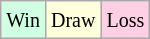<table class="wikitable">
<tr>
<td style="background:#d0ffe3;"><small>Win</small></td>
<td style="background:#ffffdd;"><small>Draw</small></td>
<td style="background:#ffd0e3;"><small>Loss</small></td>
</tr>
</table>
